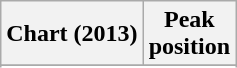<table class="wikitable sortable">
<tr>
<th>Chart (2013)</th>
<th>Peak<br>position</th>
</tr>
<tr>
</tr>
<tr>
</tr>
<tr>
</tr>
<tr>
</tr>
</table>
